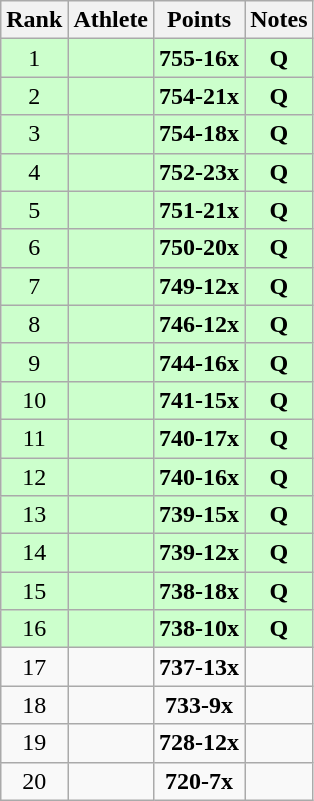<table class="wikitable" style="text-align:center;">
<tr>
<th>Rank</th>
<th>Athlete</th>
<th>Points</th>
<th>Notes</th>
</tr>
<tr bgcolor=ccffcc>
<td>1</td>
<td align=left><br></td>
<td><strong>755-16x</strong></td>
<td><strong>Q</strong></td>
</tr>
<tr bgcolor=ccffcc>
<td>2</td>
<td align=left><br></td>
<td><strong>754-21x</strong></td>
<td><strong>Q</strong></td>
</tr>
<tr bgcolor=ccffcc>
<td>3</td>
<td align=left><br></td>
<td><strong>754-18x</strong></td>
<td><strong>Q</strong></td>
</tr>
<tr bgcolor=ccffcc>
<td>4</td>
<td align=left><br></td>
<td><strong>752-23x</strong></td>
<td><strong>Q</strong></td>
</tr>
<tr bgcolor=ccffcc>
<td>5</td>
<td align=left><br></td>
<td><strong>751-21x</strong></td>
<td><strong>Q</strong></td>
</tr>
<tr bgcolor=ccffcc>
<td>6</td>
<td align=left><br></td>
<td><strong>750-20x</strong></td>
<td><strong>Q</strong></td>
</tr>
<tr bgcolor=ccffcc>
<td>7</td>
<td align=left><br></td>
<td><strong>749-12x</strong></td>
<td><strong>Q</strong></td>
</tr>
<tr bgcolor=ccffcc>
<td>8</td>
<td align=left><br></td>
<td><strong>746-12x</strong></td>
<td><strong>Q</strong></td>
</tr>
<tr bgcolor=ccffcc>
<td>9</td>
<td align=left><br></td>
<td><strong>744-16x</strong></td>
<td><strong>Q</strong></td>
</tr>
<tr bgcolor=ccffcc>
<td>10</td>
<td align=left><br></td>
<td><strong>741-15x</strong></td>
<td><strong>Q</strong></td>
</tr>
<tr bgcolor=ccffcc>
<td>11</td>
<td align=left><br></td>
<td><strong>740-17x</strong></td>
<td><strong>Q</strong></td>
</tr>
<tr bgcolor=ccffcc>
<td>12</td>
<td align=left><br></td>
<td><strong>740-16x</strong></td>
<td><strong>Q</strong></td>
</tr>
<tr bgcolor=ccffcc>
<td>13</td>
<td align=left><br></td>
<td><strong>739-15x</strong></td>
<td><strong>Q</strong></td>
</tr>
<tr bgcolor=ccffcc>
<td>14</td>
<td align=left><br></td>
<td><strong>739-12x</strong></td>
<td><strong>Q</strong></td>
</tr>
<tr bgcolor=ccffcc>
<td>15</td>
<td align=left><br></td>
<td><strong>738-18x</strong></td>
<td><strong>Q</strong></td>
</tr>
<tr bgcolor=ccffcc>
<td>16</td>
<td align=left><br></td>
<td><strong>738-10x</strong></td>
<td><strong>Q</strong></td>
</tr>
<tr>
<td>17</td>
<td align=left><br></td>
<td><strong>737-13x</strong></td>
<td></td>
</tr>
<tr>
<td>18</td>
<td align=left><br></td>
<td><strong>733-9x</strong></td>
<td></td>
</tr>
<tr>
<td>19</td>
<td align=left><br></td>
<td><strong>728-12x</strong></td>
<td></td>
</tr>
<tr>
<td>20</td>
<td align=left><br></td>
<td><strong>720-7x</strong></td>
<td></td>
</tr>
</table>
